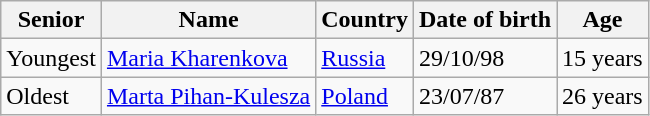<table class="wikitable">
<tr>
<th>Senior</th>
<th>Name</th>
<th>Country</th>
<th>Date of birth</th>
<th>Age</th>
</tr>
<tr>
<td>Youngest</td>
<td><a href='#'>Maria Kharenkova</a></td>
<td> <a href='#'>Russia</a></td>
<td>29/10/98</td>
<td>15 years</td>
</tr>
<tr>
<td>Oldest</td>
<td><a href='#'>Marta Pihan-Kulesza</a></td>
<td>  <a href='#'>Poland</a></td>
<td>23/07/87</td>
<td>26 years</td>
</tr>
</table>
